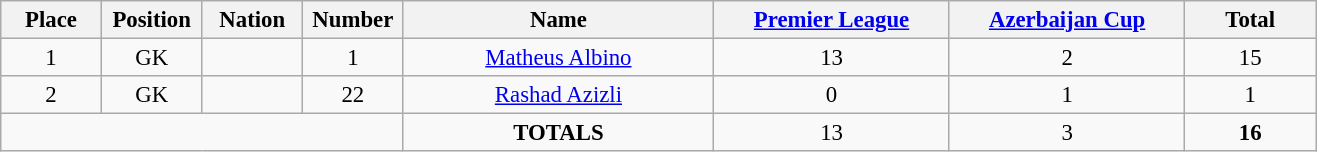<table class="wikitable" style="font-size: 95%; text-align: center;">
<tr>
<th width=60>Place</th>
<th width=60>Position</th>
<th width=60>Nation</th>
<th width=60>Number</th>
<th width=200>Name</th>
<th width=150><a href='#'>Premier League</a></th>
<th width=150><a href='#'>Azerbaijan Cup</a></th>
<th width=80>Total</th>
</tr>
<tr>
<td>1</td>
<td>GK</td>
<td></td>
<td>1</td>
<td><a href='#'>Matheus Albino</a></td>
<td>13</td>
<td>2</td>
<td>15</td>
</tr>
<tr>
<td>2</td>
<td>GK</td>
<td></td>
<td>22</td>
<td><a href='#'>Rashad Azizli</a></td>
<td>0</td>
<td>1</td>
<td>1</td>
</tr>
<tr>
<td colspan="4"></td>
<td><strong>TOTALS</strong></td>
<td>13</td>
<td>3</td>
<td><strong>16</strong></td>
</tr>
</table>
